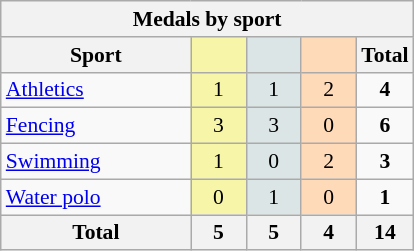<table class="wikitable" style="font-size:90%; text-align:center;">
<tr>
<th colspan=5>Medals by sport</th>
</tr>
<tr>
<th width=120>Sport</th>
<th scope="col" width=30 style="background:#F7F6A8;"></th>
<th scope="col" width=30 style="background:#DCE5E5;"></th>
<th scope="col" width=30 style="background:#FFDAB9;"></th>
<th width=30>Total</th>
</tr>
<tr>
<td align=left><a href='#'>Athletics</a></td>
<td style="background:#F7F6A8;">1</td>
<td style="background:#DCE5E5;">1</td>
<td style="background:#FFDAB9;">2</td>
<td><strong>4</strong></td>
</tr>
<tr>
<td align=left><a href='#'>Fencing</a></td>
<td style="background:#F7F6A8;">3</td>
<td style="background:#DCE5E5;">3</td>
<td style="background:#FFDAB9;">0</td>
<td><strong>6</strong></td>
</tr>
<tr>
<td align=left><a href='#'>Swimming</a></td>
<td style="background:#F7F6A8;">1</td>
<td style="background:#DCE5E5;">0</td>
<td style="background:#FFDAB9;">2</td>
<td><strong>3</strong></td>
</tr>
<tr>
<td align=left><a href='#'>Water polo</a></td>
<td style="background:#F7F6A8;">0</td>
<td style="background:#DCE5E5;">1</td>
<td style="background:#FFDAB9;">0</td>
<td><strong>1</strong></td>
</tr>
<tr class="sortbottom">
<th>Total</th>
<th>5</th>
<th>5</th>
<th>4</th>
<th>14</th>
</tr>
</table>
